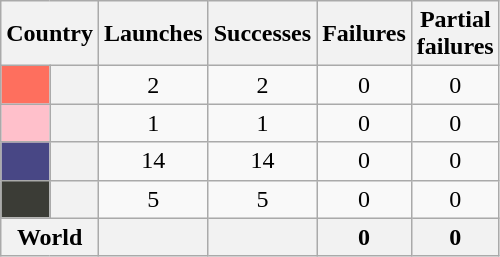<table class="wikitable sortable" style="text-align:center;">
<tr>
<th colspan=2>Country</th>
<th>Launches</th>
<th>Successes</th>
<th>Failures</th>
<th>Partial <br> failures<br></th>
</tr>
<tr>
<th style="background:#fe6f5e;"></th>
<th style="text-align:left;"></th>
<td>2</td>
<td>2</td>
<td>0</td>
<td>0<br></td>
</tr>
<tr>
<th style="background:#ffc0cb;"></th>
<th style="text-align:left;"></th>
<td>1</td>
<td>1</td>
<td>0</td>
<td>0<br></td>
</tr>
<tr>
<th style="background:#484785;"></th>
<th style="text-align:left;"></th>
<td>14</td>
<td>14</td>
<td>0</td>
<td>0</td>
</tr>
<tr>
<th style="background:#3b3c36;"></th>
<th style="text-align:left;"></th>
<td>5</td>
<td>5</td>
<td>0</td>
<td>0</td>
</tr>
<tr class="sortbottom">
<th colspan="2">World</th>
<th></th>
<th></th>
<th>0</th>
<th>0</th>
</tr>
</table>
